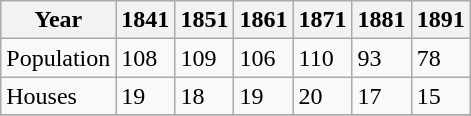<table class="wikitable">
<tr>
<th>Year</th>
<th>1841</th>
<th>1851</th>
<th>1861</th>
<th>1871</th>
<th>1881</th>
<th>1891</th>
</tr>
<tr>
<td>Population</td>
<td>108</td>
<td>109</td>
<td>106</td>
<td>110</td>
<td>93</td>
<td>78</td>
</tr>
<tr>
<td>Houses</td>
<td>19</td>
<td>18</td>
<td>19</td>
<td>20</td>
<td>17</td>
<td>15</td>
</tr>
<tr>
</tr>
</table>
